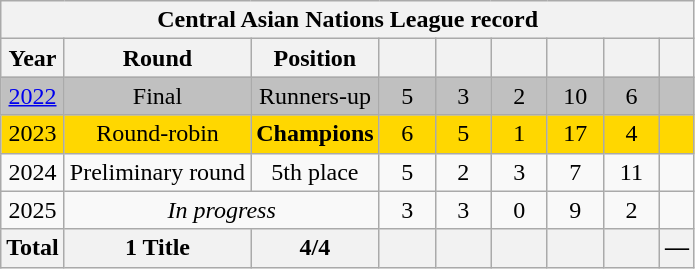<table class="wikitable" style="text-align: center;">
<tr>
<th colspan=9>Central Asian Nations League record</th>
</tr>
<tr>
<th>Year</th>
<th>Round</th>
<th>Position</th>
<th width=30></th>
<th width=30></th>
<th width=30></th>
<th width=30></th>
<th width=30></th>
<th></th>
</tr>
<tr bgcolor=silver>
<td> <a href='#'>2022</a></td>
<td>Final</td>
<td>Runners-up</td>
<td>5</td>
<td>3</td>
<td>2</td>
<td>10</td>
<td>6</td>
<td></td>
</tr>
<tr bgcolor=gold>
<td> 2023</td>
<td>Round-robin</td>
<td><strong>Champions</strong></td>
<td>6</td>
<td>5</td>
<td>1</td>
<td>17</td>
<td>4</td>
<td></td>
</tr>
<tr>
<td> 2024</td>
<td>Preliminary round</td>
<td>5th place</td>
<td>5</td>
<td>2</td>
<td>3</td>
<td>7</td>
<td>11</td>
<td></td>
</tr>
<tr>
<td> 2025</td>
<td colspan=2><em>In progress</td>
<td>3</td>
<td>3</td>
<td>0</td>
<td>9</td>
<td>2</td>
<td></td>
</tr>
<tr>
<th>Total</th>
<th>1 Title</th>
<th>4/4</th>
<th></th>
<th></th>
<th></th>
<th></th>
<th></th>
<th>—</th>
</tr>
</table>
